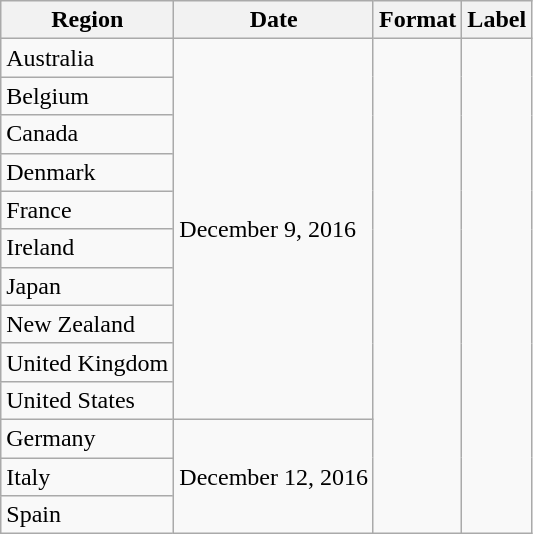<table class="wikitable">
<tr>
<th>Region</th>
<th>Date</th>
<th>Format</th>
<th>Label</th>
</tr>
<tr>
<td>Australia</td>
<td rowspan="10">December 9, 2016</td>
<td rowspan="13"></td>
<td rowspan="13"></td>
</tr>
<tr>
<td>Belgium</td>
</tr>
<tr>
<td>Canada</td>
</tr>
<tr>
<td>Denmark</td>
</tr>
<tr>
<td>France</td>
</tr>
<tr>
<td>Ireland</td>
</tr>
<tr>
<td>Japan</td>
</tr>
<tr>
<td>New Zealand</td>
</tr>
<tr>
<td>United Kingdom</td>
</tr>
<tr>
<td>United States</td>
</tr>
<tr>
<td>Germany</td>
<td rowspan="3">December 12, 2016</td>
</tr>
<tr>
<td>Italy</td>
</tr>
<tr>
<td>Spain</td>
</tr>
</table>
